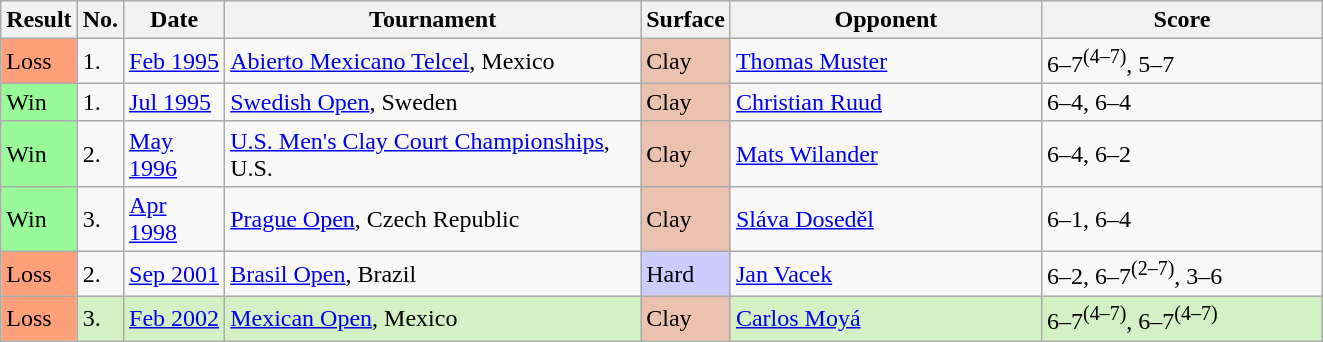<table class="sortable wikitable">
<tr>
<th style="width:40px">Result</th>
<th style="width:20px" class="unsortable">No.</th>
<th style="width:60px">Date</th>
<th style="width:270px">Tournament</th>
<th style="width:50px">Surface</th>
<th style="width:200px">Opponent</th>
<th style="width:180px" class="unsortable">Score</th>
</tr>
<tr>
<td style="background:#ffa07a;">Loss</td>
<td>1.</td>
<td><a href='#'>Feb 1995</a></td>
<td><a href='#'>Abierto Mexicano Telcel</a>, Mexico</td>
<td bgcolor=EBC2AF>Clay</td>
<td> <a href='#'>Thomas Muster</a></td>
<td>6–7<sup>(4–7)</sup>, 5–7</td>
</tr>
<tr>
<td style="background:#98fb98;">Win</td>
<td>1.</td>
<td><a href='#'>Jul 1995</a></td>
<td><a href='#'>Swedish Open</a>, Sweden</td>
<td bgcolor=EBC2AF>Clay</td>
<td> <a href='#'>Christian Ruud</a></td>
<td>6–4, 6–4</td>
</tr>
<tr>
<td style="background:#98fb98;">Win</td>
<td>2.</td>
<td><a href='#'>May 1996</a></td>
<td><a href='#'>U.S. Men's Clay Court Championships</a>, U.S.</td>
<td bgcolor=EBC2AF>Clay</td>
<td> <a href='#'>Mats Wilander</a></td>
<td>6–4, 6–2</td>
</tr>
<tr>
<td style="background:#98fb98;">Win</td>
<td>3.</td>
<td><a href='#'>Apr 1998</a></td>
<td><a href='#'>Prague Open</a>, Czech Republic</td>
<td bgcolor=EBC2AF>Clay</td>
<td> <a href='#'>Sláva Doseděl</a></td>
<td>6–1, 6–4</td>
</tr>
<tr>
<td style="background:#ffa07a;">Loss</td>
<td>2.</td>
<td><a href='#'>Sep 2001</a></td>
<td><a href='#'>Brasil Open</a>, Brazil</td>
<td style="background:#ccf;">Hard</td>
<td> <a href='#'>Jan Vacek</a></td>
<td>6–2, 6–7<sup>(2–7)</sup>, 3–6</td>
</tr>
<tr style="background:#d4f1c5;">
<td style="background:#ffa07a;">Loss</td>
<td>3.</td>
<td><a href='#'>Feb 2002</a></td>
<td><a href='#'>Mexican Open</a>, Mexico</td>
<td bgcolor=EBC2AF>Clay</td>
<td> <a href='#'>Carlos Moyá</a></td>
<td>6–7<sup>(4–7)</sup>, 6–7<sup>(4–7)</sup></td>
</tr>
</table>
